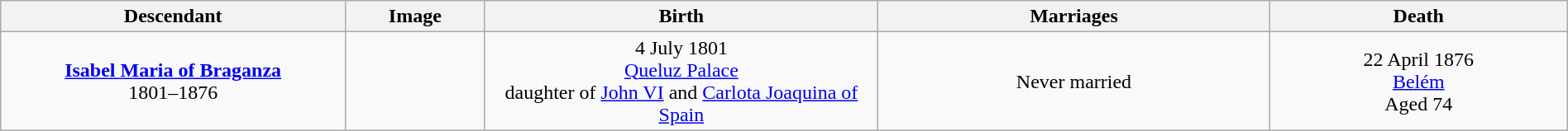<table style="text-align:center; width:100%" class="wikitable">
<tr>
<th width=22%>Descendant</th>
<th width=105px>Image</th>
<th>Birth</th>
<th width=25%>Marriages</th>
<th width=19%>Death</th>
</tr>
<tr>
<td><strong><a href='#'>Isabel Maria of Braganza</a></strong><br>1801–1876</td>
<td></td>
<td>4 July 1801<br><a href='#'>Queluz Palace</a><br>daughter of <a href='#'>John VI</a> and <a href='#'>Carlota Joaquina of Spain</a></td>
<td>Never married</td>
<td>22 April 1876<br><a href='#'>Belém</a><br>Aged 74</td>
</tr>
</table>
